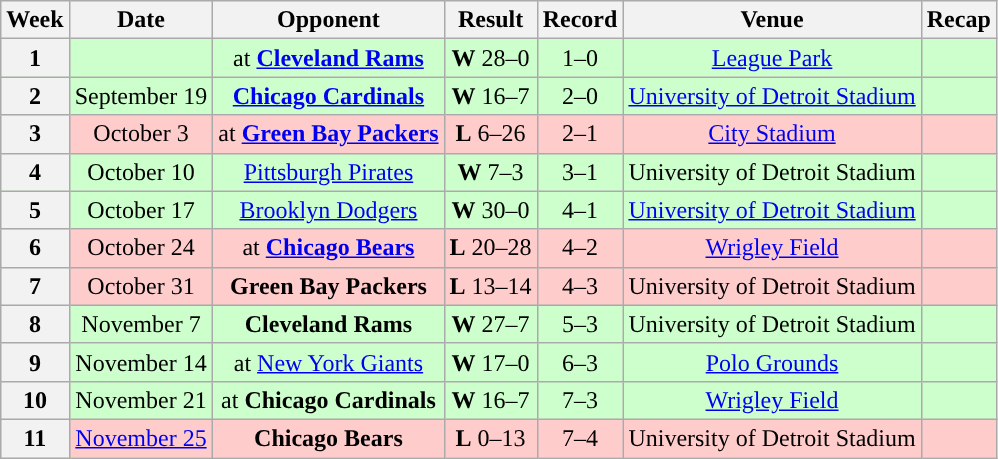<table class="wikitable" style="text-align:center">
<tr>
<th>Week</th>
<th>Date</th>
<th>Opponent</th>
<th>Result</th>
<th>Record</th>
<th>Venue</th>
<th>Recap</th>
</tr>
<tr style="background:#cfc">
<th>1</th>
<td></td>
<td>at <strong><a href='#'>Cleveland Rams</a></strong></td>
<td><strong>W</strong> 28–0</td>
<td>1–0</td>
<td><a href='#'>League Park</a></td>
<td></td>
</tr>
<tr style="background:#cfc">
<th>2</th>
<td>September 19</td>
<td><strong><a href='#'>Chicago Cardinals</a></strong></td>
<td><strong>W</strong> 16–7</td>
<td>2–0</td>
<td><a href='#'>University of Detroit Stadium</a></td>
<td></td>
</tr>
<tr style="background:#fcc">
<th>3</th>
<td>October 3</td>
<td>at <strong><a href='#'>Green Bay Packers</a></strong></td>
<td><strong>L</strong> 6–26</td>
<td>2–1</td>
<td><a href='#'>City Stadium</a></td>
<td></td>
</tr>
<tr style="background:#cfc">
<th>4</th>
<td>October 10</td>
<td><a href='#'>Pittsburgh Pirates</a></td>
<td><strong>W</strong> 7–3</td>
<td>3–1</td>
<td>University of Detroit Stadium</td>
<td></td>
</tr>
<tr style="background:#cfc">
<th>5</th>
<td>October 17</td>
<td><a href='#'>Brooklyn Dodgers</a></td>
<td><strong>W</strong> 30–0</td>
<td>4–1</td>
<td><a href='#'>University of Detroit Stadium</a></td>
<td></td>
</tr>
<tr style="background:#fcc">
<th>6</th>
<td>October 24</td>
<td>at <strong><a href='#'>Chicago Bears</a></strong></td>
<td><strong>L</strong> 20–28</td>
<td>4–2</td>
<td><a href='#'>Wrigley Field</a></td>
<td></td>
</tr>
<tr style="background:#fcc">
<th>7</th>
<td>October 31</td>
<td><strong>Green Bay Packers</strong></td>
<td><strong>L</strong> 13–14</td>
<td>4–3</td>
<td>University of Detroit Stadium</td>
<td></td>
</tr>
<tr style="background:#cfc">
<th>8</th>
<td>November 7</td>
<td><strong>Cleveland Rams</strong></td>
<td><strong>W</strong> 27–7</td>
<td>5–3</td>
<td>University of Detroit Stadium</td>
<td></td>
</tr>
<tr style="background:#cfc">
<th>9</th>
<td>November 14</td>
<td>at <a href='#'>New York Giants</a></td>
<td><strong>W</strong> 17–0</td>
<td>6–3</td>
<td><a href='#'>Polo Grounds</a></td>
<td></td>
</tr>
<tr style="background:#cfc">
<th>10</th>
<td>November 21</td>
<td>at <strong>Chicago Cardinals</strong></td>
<td><strong>W</strong> 16–7</td>
<td>7–3</td>
<td><a href='#'>Wrigley Field</a></td>
<td></td>
</tr>
<tr style="background:#fcc">
<th>11</th>
<td><a href='#'>November 25</a></td>
<td><strong>Chicago Bears</strong></td>
<td><strong>L</strong> 0–13</td>
<td>7–4</td>
<td>University of Detroit Stadium</td>
<td></td>
</tr>
</table>
